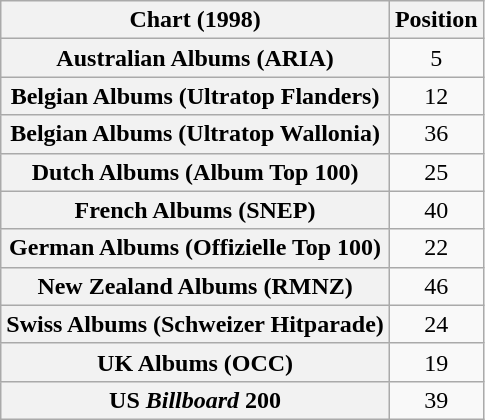<table class="wikitable plainrowheaders" style="text-align:center;">
<tr>
<th scope="col">Chart (1998)</th>
<th scope="col">Position</th>
</tr>
<tr>
<th scope="row">Australian Albums (ARIA)</th>
<td>5</td>
</tr>
<tr>
<th scope="row">Belgian Albums (Ultratop Flanders)</th>
<td>12</td>
</tr>
<tr>
<th scope="row">Belgian Albums (Ultratop Wallonia)</th>
<td>36</td>
</tr>
<tr>
<th scope="row">Dutch Albums (Album Top 100)</th>
<td>25</td>
</tr>
<tr>
<th scope="row">French Albums (SNEP)</th>
<td>40</td>
</tr>
<tr>
<th scope="row">German Albums (Offizielle Top 100)</th>
<td>22</td>
</tr>
<tr>
<th scope="row">New Zealand Albums (RMNZ)</th>
<td>46</td>
</tr>
<tr>
<th scope="row">Swiss Albums (Schweizer Hitparade)</th>
<td>24</td>
</tr>
<tr>
<th scope="row">UK Albums (OCC)</th>
<td>19</td>
</tr>
<tr>
<th scope="row">US <em>Billboard</em> 200</th>
<td>39</td>
</tr>
</table>
